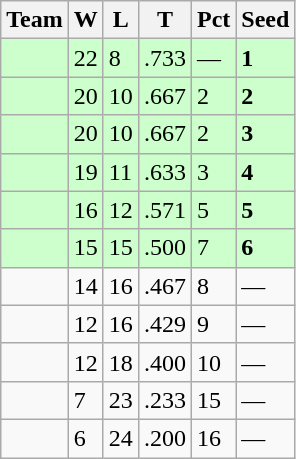<table class=wikitable>
<tr>
<th>Team</th>
<th>W</th>
<th>L</th>
<th>T</th>
<th>Pct</th>
<th>Seed</th>
</tr>
<tr bgcolor="#ccffcc">
<td></td>
<td>22</td>
<td>8</td>
<td>.733</td>
<td>—</td>
<td><strong>1</strong></td>
</tr>
<tr bgcolor="#ccffcc">
<td></td>
<td>20</td>
<td>10</td>
<td>.667</td>
<td>2</td>
<td><strong>2</strong></td>
</tr>
<tr bgcolor="#ccffcc">
<td></td>
<td>20</td>
<td>10</td>
<td>.667</td>
<td>2</td>
<td><strong>3</strong></td>
</tr>
<tr bgcolor="#ccffcc">
<td></td>
<td>19</td>
<td>11</td>
<td>.633</td>
<td>3</td>
<td><strong>4</strong></td>
</tr>
<tr bgcolor="#ccffcc">
<td></td>
<td>16</td>
<td>12</td>
<td>.571</td>
<td>5</td>
<td><strong>5</strong></td>
</tr>
<tr bgcolor="#ccffcc">
<td></td>
<td>15</td>
<td>15</td>
<td>.500</td>
<td>7</td>
<td><strong>6</strong></td>
</tr>
<tr>
<td></td>
<td>14</td>
<td>16</td>
<td>.467</td>
<td>8</td>
<td>—</td>
</tr>
<tr>
<td></td>
<td>12</td>
<td>16</td>
<td>.429</td>
<td>9</td>
<td>—</td>
</tr>
<tr>
<td></td>
<td>12</td>
<td>18</td>
<td>.400</td>
<td>10</td>
<td>—</td>
</tr>
<tr>
<td></td>
<td>7</td>
<td>23</td>
<td>.233</td>
<td>15</td>
<td>—</td>
</tr>
<tr>
<td></td>
<td>6</td>
<td>24</td>
<td>.200</td>
<td>16</td>
<td>—</td>
</tr>
</table>
